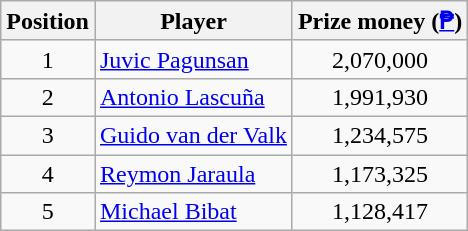<table class=wikitable>
<tr>
<th>Position</th>
<th>Player</th>
<th>Prize money (<a href='#'>₱</a>)</th>
</tr>
<tr>
<td align=center>1</td>
<td> <a href='#'>Juvic Pagunsan</a></td>
<td align=center>2,070,000</td>
</tr>
<tr>
<td align=center>2</td>
<td> <a href='#'>Antonio Lascuña</a></td>
<td align=center>1,991,930</td>
</tr>
<tr>
<td align=center>3</td>
<td> <a href='#'>Guido van der Valk</a></td>
<td align=center>1,234,575</td>
</tr>
<tr>
<td align=center>4</td>
<td> <a href='#'>Reymon Jaraula</a></td>
<td align=center>1,173,325</td>
</tr>
<tr>
<td align=center>5</td>
<td> <a href='#'>Michael Bibat</a></td>
<td align=center>1,128,417</td>
</tr>
</table>
